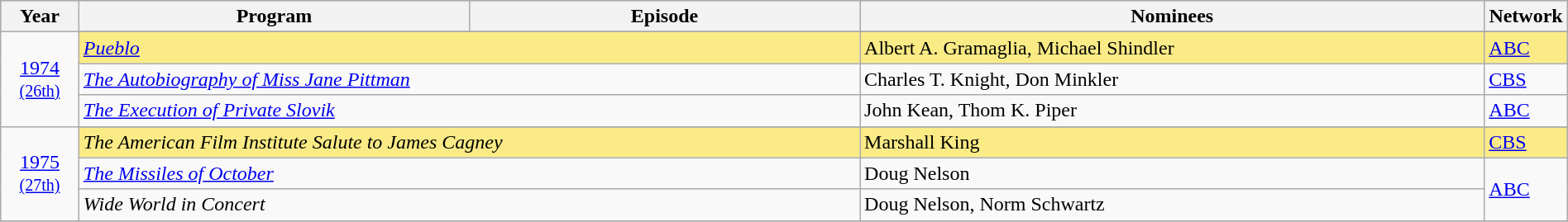<table class="wikitable" style="width:100%">
<tr bgcolor="#bebebe">
<th width="5%">Year</th>
<th width="25%">Program</th>
<th width="25%">Episode</th>
<th width="40%">Nominees</th>
<th width="5%">Network</th>
</tr>
<tr>
<td rowspan=4 style="text-align:center"><a href='#'>1974</a><br><small><a href='#'>(26th)</a></small><br></td>
</tr>
<tr style="background:#FAEB86">
<td colspan=2><em><a href='#'>Pueblo</a></em></td>
<td>Albert A. Gramaglia, Michael Shindler</td>
<td><a href='#'>ABC</a></td>
</tr>
<tr>
<td colspan=2><em><a href='#'>The Autobiography of Miss Jane Pittman</a></em></td>
<td>Charles T. Knight, Don Minkler</td>
<td><a href='#'>CBS</a></td>
</tr>
<tr>
<td colspan=2><em><a href='#'>The Execution of Private Slovik</a></em></td>
<td>John Kean, Thom K. Piper</td>
<td><a href='#'>ABC</a></td>
</tr>
<tr>
<td rowspan=4 style="text-align:center"><a href='#'>1975</a><br><small><a href='#'>(27th)</a></small><br></td>
</tr>
<tr style="background:#FAEB86">
<td colspan=2><em>The American Film Institute Salute to James Cagney</em></td>
<td>Marshall King</td>
<td><a href='#'>CBS</a></td>
</tr>
<tr>
<td colspan=2><em><a href='#'>The Missiles of October</a></em></td>
<td>Doug Nelson</td>
<td rowspan=2><a href='#'>ABC</a></td>
</tr>
<tr>
<td colspan=2><em>Wide World in Concert</em></td>
<td>Doug Nelson, Norm Schwartz</td>
</tr>
<tr>
</tr>
</table>
